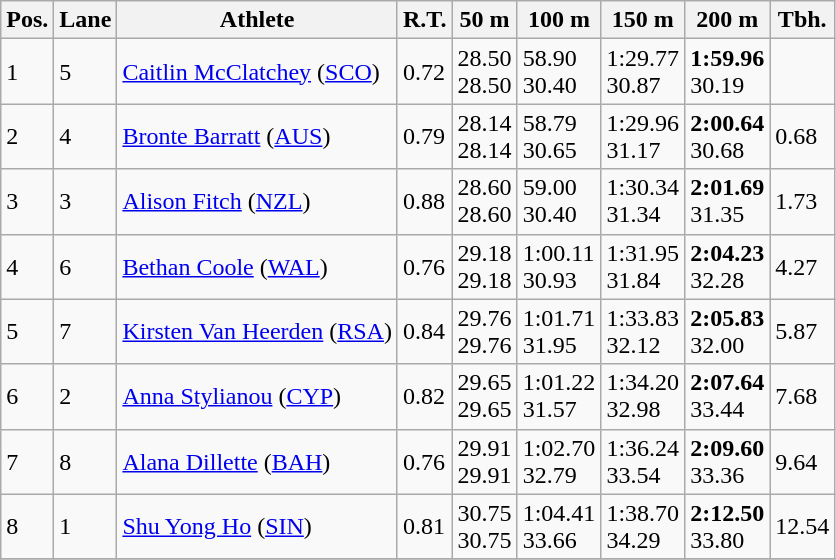<table class="wikitable">
<tr>
<th>Pos.</th>
<th>Lane</th>
<th>Athlete</th>
<th>R.T.</th>
<th>50 m</th>
<th>100 m</th>
<th>150 m</th>
<th>200 m</th>
<th>Tbh.</th>
</tr>
<tr>
<td>1</td>
<td>5</td>
<td> <a href='#'>Caitlin McClatchey</a> (<a href='#'>SCO</a>)</td>
<td>0.72</td>
<td>28.50<br>28.50</td>
<td>58.90<br>30.40</td>
<td>1:29.77<br>30.87</td>
<td><strong>1:59.96</strong><br>30.19</td>
<td> </td>
</tr>
<tr>
<td>2</td>
<td>4</td>
<td> <a href='#'>Bronte Barratt</a> (<a href='#'>AUS</a>)</td>
<td>0.79</td>
<td>28.14<br>28.14</td>
<td>58.79<br>30.65</td>
<td>1:29.96<br>31.17</td>
<td><strong>2:00.64</strong><br>30.68</td>
<td>0.68</td>
</tr>
<tr>
<td>3</td>
<td>3</td>
<td> <a href='#'>Alison Fitch</a> (<a href='#'>NZL</a>)</td>
<td>0.88</td>
<td>28.60<br>28.60</td>
<td>59.00<br>30.40</td>
<td>1:30.34<br>31.34</td>
<td><strong>2:01.69</strong><br>31.35</td>
<td>1.73</td>
</tr>
<tr>
<td>4</td>
<td>6</td>
<td> <a href='#'>Bethan Coole</a> (<a href='#'>WAL</a>)</td>
<td>0.76</td>
<td>29.18<br>29.18</td>
<td>1:00.11<br>30.93</td>
<td>1:31.95<br>31.84</td>
<td><strong>2:04.23</strong><br>32.28</td>
<td>4.27</td>
</tr>
<tr>
<td>5</td>
<td>7</td>
<td> <a href='#'>Kirsten Van Heerden</a> (<a href='#'>RSA</a>)</td>
<td>0.84</td>
<td>29.76<br>29.76</td>
<td>1:01.71<br>31.95</td>
<td>1:33.83<br>32.12</td>
<td><strong>2:05.83</strong><br>32.00</td>
<td>5.87</td>
</tr>
<tr>
<td>6</td>
<td>2</td>
<td> <a href='#'>Anna Stylianou</a> (<a href='#'>CYP</a>)</td>
<td>0.82</td>
<td>29.65<br>29.65</td>
<td>1:01.22<br>31.57</td>
<td>1:34.20<br>32.98</td>
<td><strong>2:07.64</strong><br>33.44</td>
<td>7.68</td>
</tr>
<tr>
<td>7</td>
<td>8</td>
<td> <a href='#'>Alana Dillette</a> (<a href='#'>BAH</a>)</td>
<td>0.76</td>
<td>29.91<br>29.91</td>
<td>1:02.70<br>32.79</td>
<td>1:36.24<br>33.54</td>
<td><strong>2:09.60</strong><br>33.36</td>
<td>9.64</td>
</tr>
<tr>
<td>8</td>
<td>1</td>
<td> <a href='#'>Shu Yong Ho</a> (<a href='#'>SIN</a>)</td>
<td>0.81</td>
<td>30.75<br>30.75</td>
<td>1:04.41<br>33.66</td>
<td>1:38.70<br>34.29</td>
<td><strong>2:12.50</strong><br>33.80</td>
<td>12.54</td>
</tr>
<tr>
</tr>
</table>
